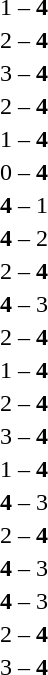<table style="text-align:center">
<tr>
<th width=223></th>
<th width=100></th>
<th width=223></th>
</tr>
<tr>
<td align=right></td>
<td>1 – <strong>4</strong></td>
<td align=left></td>
</tr>
<tr>
<td align=right></td>
<td>2 – <strong>4</strong></td>
<td align=left></td>
</tr>
<tr>
<td align=right></td>
<td>3 – <strong>4</strong></td>
<td align=left></td>
</tr>
<tr>
<td align=right></td>
<td>2 – <strong>4</strong></td>
<td align=left></td>
</tr>
<tr>
<td align=right></td>
<td>1 – <strong>4</strong></td>
<td align=left></td>
</tr>
<tr>
<td align=right></td>
<td>0 – <strong>4</strong></td>
<td align=left></td>
</tr>
<tr>
<td align=right></td>
<td><strong>4</strong> – 1</td>
<td align=left></td>
</tr>
<tr>
<td align=right></td>
<td><strong>4</strong> – 2</td>
<td align=left></td>
</tr>
<tr>
<td align=right></td>
<td>2 – <strong>4</strong></td>
<td align=left></td>
</tr>
<tr>
<td align=right></td>
<td><strong>4</strong> – 3</td>
<td align=left></td>
</tr>
<tr>
<td align=right></td>
<td>2 – <strong>4</strong></td>
<td align=left></td>
</tr>
<tr>
<td align=right></td>
<td>1 – <strong>4</strong></td>
<td align=left></td>
</tr>
<tr>
<td align=right></td>
<td>2 – <strong>4</strong></td>
<td align=left></td>
</tr>
<tr>
<td align=right></td>
<td>3 – <strong>4</strong></td>
<td align=left></td>
</tr>
<tr>
<td align=right></td>
<td>1 – <strong>4</strong></td>
<td align=left></td>
</tr>
<tr>
<td align=right></td>
<td><strong>4</strong> – 3</td>
<td align=left></td>
</tr>
<tr>
<td align=right></td>
<td>2 – <strong>4</strong></td>
<td align=left></td>
</tr>
<tr>
<td align=right></td>
<td><strong>4</strong> – 3</td>
<td align=left></td>
</tr>
<tr>
<td align=right></td>
<td><strong>4</strong> – 3</td>
<td align=left></td>
</tr>
<tr>
<td align=right></td>
<td>2 – <strong>4</strong></td>
<td align=left></td>
</tr>
<tr>
<td align=right></td>
<td>3 – <strong>4</strong></td>
<td align=left></td>
</tr>
</table>
